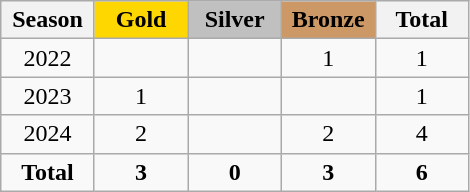<table class="wikitable" style="text-align:center;">
<tr>
<th width="55">Season</th>
<th width="55" style="background: gold;">Gold</th>
<th width="55" style="background: silver;">Silver</th>
<th width="55" style="background: #cc9966;">Bronze</th>
<th width="55">Total</th>
</tr>
<tr>
<td>2022</td>
<td></td>
<td></td>
<td>1</td>
<td>1</td>
</tr>
<tr>
<td>2023</td>
<td>1</td>
<td></td>
<td></td>
<td>1</td>
</tr>
<tr>
<td>2024</td>
<td>2</td>
<td></td>
<td>2</td>
<td>4</td>
</tr>
<tr>
<td><strong>Total</strong></td>
<td><strong>3</strong></td>
<td><strong>0</strong></td>
<td><strong>3</strong></td>
<td><strong>6</strong></td>
</tr>
</table>
